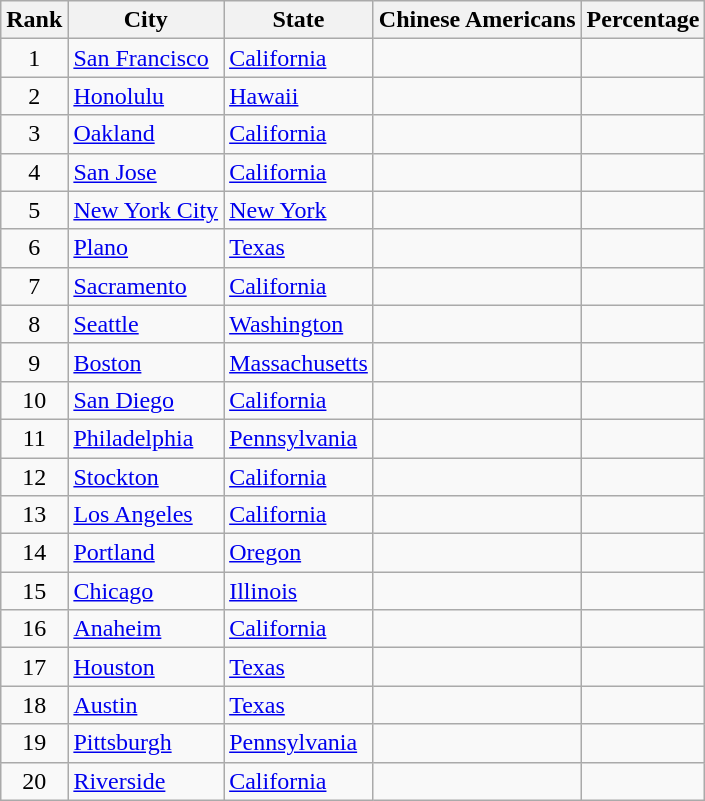<table class="wikitable sortable mw-collapsible">
<tr>
<th>Rank</th>
<th>City</th>
<th>State</th>
<th>Chinese Americans</th>
<th>Percentage</th>
</tr>
<tr>
<td align="center">1</td>
<td><a href='#'>San Francisco</a></td>
<td><a href='#'>California</a></td>
<td align="right"></td>
<td align="right"></td>
</tr>
<tr>
<td align="center">2</td>
<td><a href='#'>Honolulu</a></td>
<td><a href='#'>Hawaii</a></td>
<td align="right"></td>
<td align="right"></td>
</tr>
<tr>
<td align="center">3</td>
<td><a href='#'>Oakland</a></td>
<td><a href='#'>California</a></td>
<td align="right"></td>
<td align="right"></td>
</tr>
<tr>
<td align="center">4</td>
<td><a href='#'>San Jose</a></td>
<td><a href='#'>California</a></td>
<td align="right"></td>
<td align="right"></td>
</tr>
<tr>
<td align="center">5</td>
<td><a href='#'>New York City</a></td>
<td><a href='#'>New York</a></td>
<td align="right"></td>
<td align="right"></td>
</tr>
<tr>
<td align="center">6</td>
<td><a href='#'>Plano</a></td>
<td><a href='#'>Texas</a></td>
<td align="right"></td>
<td align="right"></td>
</tr>
<tr>
<td align="center">7</td>
<td><a href='#'>Sacramento</a></td>
<td><a href='#'>California</a></td>
<td align="right"></td>
<td align="right"></td>
</tr>
<tr>
<td align="center">8</td>
<td><a href='#'>Seattle</a></td>
<td><a href='#'>Washington</a></td>
<td align="right"></td>
<td align="right"></td>
</tr>
<tr>
<td align="center">9</td>
<td><a href='#'>Boston</a></td>
<td><a href='#'>Massachusetts</a></td>
<td align="right"></td>
<td align="right"></td>
</tr>
<tr>
<td align="center">10</td>
<td><a href='#'>San Diego</a></td>
<td><a href='#'>California</a></td>
<td align="right"></td>
<td align="right"></td>
</tr>
<tr>
<td align="center">11</td>
<td><a href='#'>Philadelphia</a></td>
<td><a href='#'>Pennsylvania</a></td>
<td align="right"></td>
<td align="right"></td>
</tr>
<tr>
<td align="center">12</td>
<td><a href='#'>Stockton</a></td>
<td><a href='#'>California</a></td>
<td align="right"></td>
<td align="right"></td>
</tr>
<tr>
<td align="center">13</td>
<td><a href='#'>Los Angeles</a></td>
<td><a href='#'>California</a></td>
<td align="right"></td>
<td align="right"></td>
</tr>
<tr>
<td align="center">14</td>
<td><a href='#'>Portland</a></td>
<td><a href='#'>Oregon</a></td>
<td align="right"></td>
<td align="right"></td>
</tr>
<tr>
<td align="center">15</td>
<td><a href='#'>Chicago</a></td>
<td><a href='#'>Illinois</a></td>
<td align="right"></td>
<td align="right"></td>
</tr>
<tr>
<td align="center">16</td>
<td><a href='#'>Anaheim</a></td>
<td><a href='#'>California</a></td>
<td align="right"></td>
<td align="right"></td>
</tr>
<tr>
<td align="center">17</td>
<td><a href='#'>Houston</a></td>
<td><a href='#'>Texas</a></td>
<td align="right"></td>
<td align="right"></td>
</tr>
<tr>
<td align="center">18</td>
<td><a href='#'>Austin</a></td>
<td><a href='#'>Texas</a></td>
<td align="right"></td>
<td align="right"></td>
</tr>
<tr>
<td align="center">19</td>
<td><a href='#'>Pittsburgh</a></td>
<td><a href='#'>Pennsylvania</a></td>
<td align="right"></td>
<td align="right"></td>
</tr>
<tr>
<td align="center">20</td>
<td><a href='#'>Riverside</a></td>
<td><a href='#'>California</a></td>
<td align="right"></td>
<td align="right"></td>
</tr>
</table>
